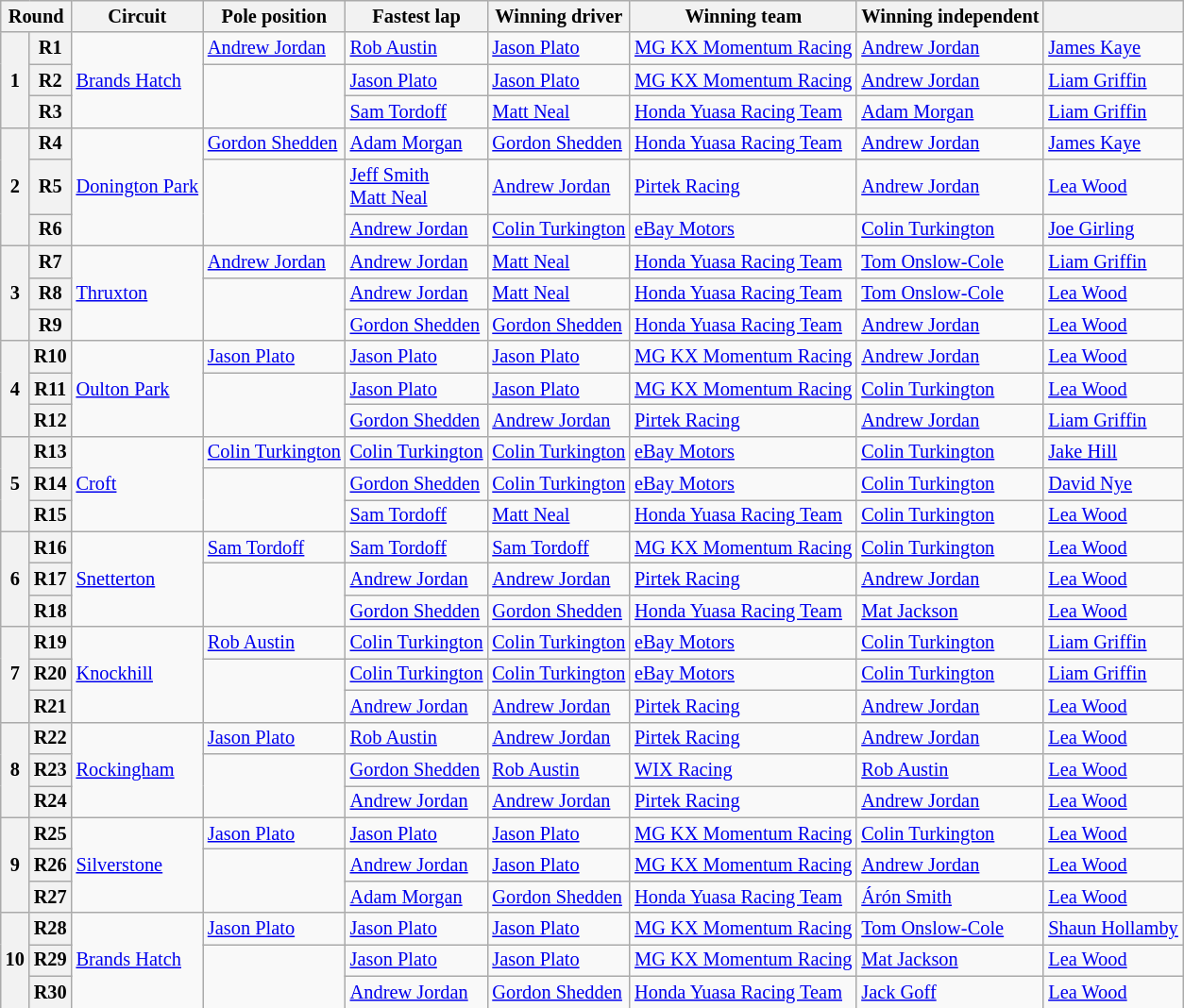<table class="wikitable" style="font-size: 85%">
<tr>
<th colspan=2>Round</th>
<th>Circuit</th>
<th>Pole position</th>
<th>Fastest lap</th>
<th>Winning driver</th>
<th>Winning team</th>
<th>Winning independent</th>
<th></th>
</tr>
<tr>
<th rowspan=3>1</th>
<th>R1</th>
<td rowspan=3><a href='#'>Brands Hatch</a></td>
<td> <a href='#'>Andrew Jordan</a></td>
<td> <a href='#'>Rob Austin</a></td>
<td> <a href='#'>Jason Plato</a></td>
<td><a href='#'>MG KX Momentum Racing</a></td>
<td> <a href='#'>Andrew Jordan</a></td>
<td> <a href='#'>James Kaye</a></td>
</tr>
<tr>
<th>R2</th>
<td rowspan=2></td>
<td> <a href='#'>Jason Plato</a></td>
<td> <a href='#'>Jason Plato</a></td>
<td><a href='#'>MG KX Momentum Racing</a></td>
<td> <a href='#'>Andrew Jordan</a></td>
<td> <a href='#'>Liam Griffin</a></td>
</tr>
<tr>
<th>R3</th>
<td> <a href='#'>Sam Tordoff</a></td>
<td> <a href='#'>Matt Neal</a></td>
<td nowrap><a href='#'>Honda Yuasa Racing Team</a></td>
<td> <a href='#'>Adam Morgan</a></td>
<td> <a href='#'>Liam Griffin</a></td>
</tr>
<tr>
<th rowspan=3>2</th>
<th>R4</th>
<td rowspan=3 nowrap><a href='#'>Donington Park</a></td>
<td nowrap> <a href='#'>Gordon Shedden</a></td>
<td> <a href='#'>Adam Morgan</a></td>
<td nowrap> <a href='#'>Gordon Shedden</a></td>
<td><a href='#'>Honda Yuasa Racing Team</a></td>
<td> <a href='#'>Andrew Jordan</a></td>
<td> <a href='#'>James Kaye</a></td>
</tr>
<tr>
<th>R5</th>
<td rowspan=2></td>
<td> <a href='#'>Jeff Smith</a><br> <a href='#'>Matt Neal</a></td>
<td> <a href='#'>Andrew Jordan</a></td>
<td><a href='#'>Pirtek Racing</a></td>
<td> <a href='#'>Andrew Jordan</a></td>
<td> <a href='#'>Lea Wood</a></td>
</tr>
<tr>
<th>R6</th>
<td> <a href='#'>Andrew Jordan</a></td>
<td> <a href='#'>Colin Turkington</a></td>
<td><a href='#'>eBay Motors</a></td>
<td> <a href='#'>Colin Turkington</a></td>
<td> <a href='#'>Joe Girling</a></td>
</tr>
<tr>
<th rowspan=3>3</th>
<th>R7</th>
<td rowspan=3><a href='#'>Thruxton</a></td>
<td> <a href='#'>Andrew Jordan</a></td>
<td> <a href='#'>Andrew Jordan</a></td>
<td> <a href='#'>Matt Neal</a></td>
<td><a href='#'>Honda Yuasa Racing Team</a></td>
<td nowrap> <a href='#'>Tom Onslow-Cole</a></td>
<td> <a href='#'>Liam Griffin</a></td>
</tr>
<tr>
<th>R8</th>
<td rowspan=2></td>
<td> <a href='#'>Andrew Jordan</a></td>
<td> <a href='#'>Matt Neal</a></td>
<td><a href='#'>Honda Yuasa Racing Team</a></td>
<td> <a href='#'>Tom Onslow-Cole</a></td>
<td> <a href='#'>Lea Wood</a></td>
</tr>
<tr>
<th>R9</th>
<td> <a href='#'>Gordon Shedden</a></td>
<td> <a href='#'>Gordon Shedden</a></td>
<td><a href='#'>Honda Yuasa Racing Team</a></td>
<td> <a href='#'>Andrew Jordan</a></td>
<td> <a href='#'>Lea Wood</a></td>
</tr>
<tr>
<th rowspan=3>4</th>
<th>R10</th>
<td rowspan=3><a href='#'>Oulton Park</a></td>
<td> <a href='#'>Jason Plato</a></td>
<td> <a href='#'>Jason Plato</a></td>
<td> <a href='#'>Jason Plato</a></td>
<td><a href='#'>MG KX Momentum Racing</a></td>
<td> <a href='#'>Andrew Jordan</a></td>
<td> <a href='#'>Lea Wood</a></td>
</tr>
<tr>
<th>R11</th>
<td rowspan=2></td>
<td> <a href='#'>Jason Plato</a></td>
<td> <a href='#'>Jason Plato</a></td>
<td><a href='#'>MG KX Momentum Racing</a></td>
<td> <a href='#'>Colin Turkington</a></td>
<td> <a href='#'>Lea Wood</a></td>
</tr>
<tr>
<th>R12</th>
<td nowrap> <a href='#'>Gordon Shedden</a></td>
<td> <a href='#'>Andrew Jordan</a></td>
<td><a href='#'>Pirtek Racing</a></td>
<td> <a href='#'>Andrew Jordan</a></td>
<td> <a href='#'>Liam Griffin</a></td>
</tr>
<tr>
<th rowspan=3>5</th>
<th>R13</th>
<td rowspan=3><a href='#'>Croft</a></td>
<td> <a href='#'>Colin Turkington</a></td>
<td> <a href='#'>Colin Turkington</a></td>
<td> <a href='#'>Colin Turkington</a></td>
<td><a href='#'>eBay Motors</a></td>
<td> <a href='#'>Colin Turkington</a></td>
<td> <a href='#'>Jake Hill</a></td>
</tr>
<tr>
<th>R14</th>
<td rowspan=2></td>
<td> <a href='#'>Gordon Shedden</a></td>
<td> <a href='#'>Colin Turkington</a></td>
<td><a href='#'>eBay Motors</a></td>
<td> <a href='#'>Colin Turkington</a></td>
<td> <a href='#'>David Nye</a></td>
</tr>
<tr>
<th>R15</th>
<td> <a href='#'>Sam Tordoff</a></td>
<td> <a href='#'>Matt Neal</a></td>
<td><a href='#'>Honda Yuasa Racing Team</a></td>
<td> <a href='#'>Colin Turkington</a></td>
<td> <a href='#'>Lea Wood</a></td>
</tr>
<tr>
<th rowspan=3>6</th>
<th>R16</th>
<td rowspan=3><a href='#'>Snetterton</a></td>
<td> <a href='#'>Sam Tordoff</a></td>
<td> <a href='#'>Sam Tordoff</a></td>
<td> <a href='#'>Sam Tordoff</a></td>
<td><a href='#'>MG KX Momentum Racing</a></td>
<td> <a href='#'>Colin Turkington</a></td>
<td> <a href='#'>Lea Wood</a></td>
</tr>
<tr>
<th>R17</th>
<td rowspan=2></td>
<td> <a href='#'>Andrew Jordan</a></td>
<td> <a href='#'>Andrew Jordan</a></td>
<td><a href='#'>Pirtek Racing</a></td>
<td> <a href='#'>Andrew Jordan</a></td>
<td> <a href='#'>Lea Wood</a></td>
</tr>
<tr>
<th>R18</th>
<td> <a href='#'>Gordon Shedden</a></td>
<td> <a href='#'>Gordon Shedden</a></td>
<td><a href='#'>Honda Yuasa Racing Team</a></td>
<td> <a href='#'>Mat Jackson</a></td>
<td> <a href='#'>Lea Wood</a></td>
</tr>
<tr>
<th rowspan=3>7</th>
<th>R19</th>
<td rowspan=3><a href='#'>Knockhill</a></td>
<td> <a href='#'>Rob Austin</a></td>
<td> <a href='#'>Colin Turkington</a></td>
<td> <a href='#'>Colin Turkington</a></td>
<td><a href='#'>eBay Motors</a></td>
<td> <a href='#'>Colin Turkington</a></td>
<td> <a href='#'>Liam Griffin</a></td>
</tr>
<tr>
<th>R20</th>
<td rowspan=2></td>
<td> <a href='#'>Colin Turkington</a></td>
<td> <a href='#'>Colin Turkington</a></td>
<td><a href='#'>eBay Motors</a></td>
<td> <a href='#'>Colin Turkington</a></td>
<td> <a href='#'>Liam Griffin</a></td>
</tr>
<tr>
<th>R21</th>
<td> <a href='#'>Andrew Jordan</a></td>
<td> <a href='#'>Andrew Jordan</a></td>
<td><a href='#'>Pirtek Racing</a></td>
<td> <a href='#'>Andrew Jordan</a></td>
<td> <a href='#'>Lea Wood</a></td>
</tr>
<tr>
<th rowspan=3>8</th>
<th>R22</th>
<td rowspan=3><a href='#'>Rockingham</a></td>
<td> <a href='#'>Jason Plato</a></td>
<td> <a href='#'>Rob Austin</a></td>
<td> <a href='#'>Andrew Jordan</a></td>
<td><a href='#'>Pirtek Racing</a></td>
<td> <a href='#'>Andrew Jordan</a></td>
<td> <a href='#'>Lea Wood</a></td>
</tr>
<tr>
<th>R23</th>
<td rowspan=2></td>
<td> <a href='#'>Gordon Shedden</a></td>
<td> <a href='#'>Rob Austin</a></td>
<td><a href='#'>WIX Racing</a></td>
<td> <a href='#'>Rob Austin</a></td>
<td> <a href='#'>Lea Wood</a></td>
</tr>
<tr>
<th>R24</th>
<td> <a href='#'>Andrew Jordan</a></td>
<td> <a href='#'>Andrew Jordan</a></td>
<td><a href='#'>Pirtek Racing</a></td>
<td> <a href='#'>Andrew Jordan</a></td>
<td> <a href='#'>Lea Wood</a></td>
</tr>
<tr>
<th rowspan=3>9</th>
<th>R25</th>
<td rowspan=3><a href='#'>Silverstone</a></td>
<td> <a href='#'>Jason Plato</a></td>
<td> <a href='#'>Jason Plato</a></td>
<td> <a href='#'>Jason Plato</a></td>
<td><a href='#'>MG KX Momentum Racing</a></td>
<td> <a href='#'>Colin Turkington</a></td>
<td> <a href='#'>Lea Wood</a></td>
</tr>
<tr>
<th>R26</th>
<td rowspan=2></td>
<td> <a href='#'>Andrew Jordan</a></td>
<td> <a href='#'>Jason Plato</a></td>
<td><a href='#'>MG KX Momentum Racing</a></td>
<td> <a href='#'>Andrew Jordan</a></td>
<td> <a href='#'>Lea Wood</a></td>
</tr>
<tr>
<th>R27</th>
<td> <a href='#'>Adam Morgan</a></td>
<td> <a href='#'>Gordon Shedden</a></td>
<td><a href='#'>Honda Yuasa Racing Team</a></td>
<td> <a href='#'>Árón Smith</a></td>
<td> <a href='#'>Lea Wood</a></td>
</tr>
<tr>
<th rowspan=3>10</th>
<th>R28</th>
<td rowspan=3><a href='#'>Brands Hatch</a></td>
<td> <a href='#'>Jason Plato</a></td>
<td> <a href='#'>Jason Plato</a></td>
<td> <a href='#'>Jason Plato</a></td>
<td><a href='#'>MG KX Momentum Racing</a></td>
<td> <a href='#'>Tom Onslow-Cole</a></td>
<td nowrap> <a href='#'>Shaun Hollamby</a></td>
</tr>
<tr>
<th>R29</th>
<td rowspan=2></td>
<td> <a href='#'>Jason Plato</a></td>
<td> <a href='#'>Jason Plato</a></td>
<td><a href='#'>MG KX Momentum Racing</a></td>
<td> <a href='#'>Mat Jackson</a></td>
<td> <a href='#'>Lea Wood</a></td>
</tr>
<tr>
<th>R30</th>
<td> <a href='#'>Andrew Jordan</a></td>
<td> <a href='#'>Gordon Shedden</a></td>
<td><a href='#'>Honda Yuasa Racing Team</a></td>
<td> <a href='#'>Jack Goff</a></td>
<td> <a href='#'>Lea Wood</a></td>
</tr>
</table>
